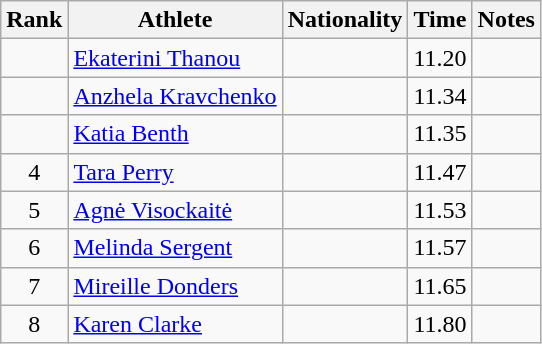<table class="wikitable sortable" style="text-align:center">
<tr>
<th>Rank</th>
<th>Athlete</th>
<th>Nationality</th>
<th>Time</th>
<th>Notes</th>
</tr>
<tr>
<td></td>
<td align=left><a href='#'>Ekaterini Thanou</a></td>
<td align=left></td>
<td>11.20</td>
<td></td>
</tr>
<tr>
<td></td>
<td align=left><a href='#'>Anzhela Kravchenko</a></td>
<td align=left></td>
<td>11.34</td>
<td></td>
</tr>
<tr>
<td></td>
<td align=left><a href='#'>Katia Benth</a></td>
<td align=left></td>
<td>11.35</td>
<td></td>
</tr>
<tr>
<td>4</td>
<td align=left><a href='#'>Tara Perry</a></td>
<td align=left></td>
<td>11.47</td>
<td></td>
</tr>
<tr>
<td>5</td>
<td align=left><a href='#'>Agnė Visockaitė</a></td>
<td align=left></td>
<td>11.53</td>
<td></td>
</tr>
<tr>
<td>6</td>
<td align=left><a href='#'>Melinda Sergent</a></td>
<td align=left></td>
<td>11.57</td>
<td></td>
</tr>
<tr>
<td>7</td>
<td align=left><a href='#'>Mireille Donders</a></td>
<td align=left></td>
<td>11.65</td>
<td></td>
</tr>
<tr>
<td>8</td>
<td align=left><a href='#'>Karen Clarke</a></td>
<td align=left></td>
<td>11.80</td>
<td></td>
</tr>
</table>
